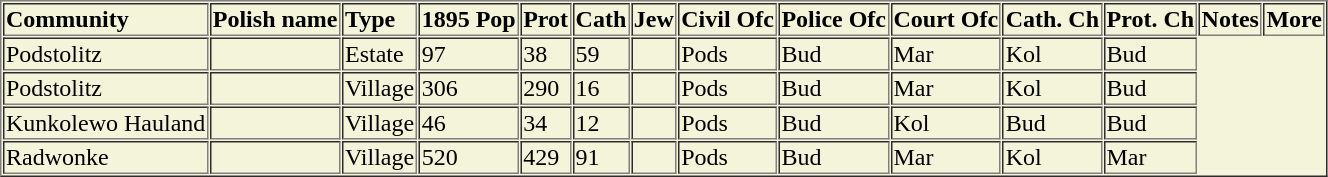<table border=1 cellspacing=1 bgcolor="#F4F4DB">
<tr>
<td><strong>Community</strong></td>
<td><strong>Polish name</strong></td>
<td><strong>Type</strong></td>
<td><strong>1895 Pop</strong></td>
<td><strong>Prot</strong></td>
<td><strong>Cath</strong></td>
<td><strong>Jew</strong></td>
<td><strong>Civil Ofc</strong></td>
<td><strong>Police Ofc</strong></td>
<td><strong>Court Ofc</strong></td>
<td><strong>Cath. Ch</strong></td>
<td><strong>Prot. Ch</strong></td>
<td><strong>Notes</strong></td>
<td><strong>More</strong></td>
</tr>
<tr>
<td>Podstolitz</td>
<td></td>
<td>Estate</td>
<td>97</td>
<td>38</td>
<td>59</td>
<td></td>
<td>Pods</td>
<td>Bud</td>
<td>Mar</td>
<td>Kol</td>
<td>Bud</td>
</tr>
<tr>
<td>Podstolitz</td>
<td></td>
<td>Village</td>
<td>306</td>
<td>290</td>
<td>16</td>
<td></td>
<td>Pods</td>
<td>Bud</td>
<td>Mar</td>
<td>Kol</td>
<td>Bud</td>
</tr>
<tr>
<td>Kunkolewo Hauland</td>
<td></td>
<td>Village</td>
<td>46</td>
<td>34</td>
<td>12</td>
<td></td>
<td>Pods</td>
<td>Bud</td>
<td>Kol</td>
<td>Bud</td>
<td>Bud</td>
</tr>
<tr>
<td>Radwonke</td>
<td></td>
<td>Village</td>
<td>520</td>
<td>429</td>
<td>91</td>
<td></td>
<td>Pods</td>
<td>Bud</td>
<td>Mar</td>
<td>Kol</td>
<td>Mar</td>
</tr>
</table>
